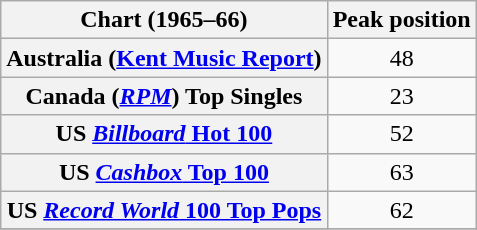<table class="wikitable sortable plainrowheaders" style="text-align:center;">
<tr>
<th scope="col">Chart (1965–66)</th>
<th scope="col">Peak position</th>
</tr>
<tr>
<th scope="row">Australia (<a href='#'>Kent Music Report</a>)</th>
<td align="center">48</td>
</tr>
<tr>
<th scope="row">Canada (<a href='#'><em>RPM</em></a>) Top Singles</th>
<td align="center">23</td>
</tr>
<tr>
<th scope="row">US <a href='#'><em>Billboard</em> Hot 100</a></th>
<td>52</td>
</tr>
<tr>
<th scope="row">US <a href='#'><em>Cashbox</em> Top 100</a></th>
<td align="center">63</td>
</tr>
<tr>
<th scope="row">US <a href='#'><em>Record World</em> 100 Top Pops</a></th>
<td align="center">62</td>
</tr>
<tr>
</tr>
</table>
